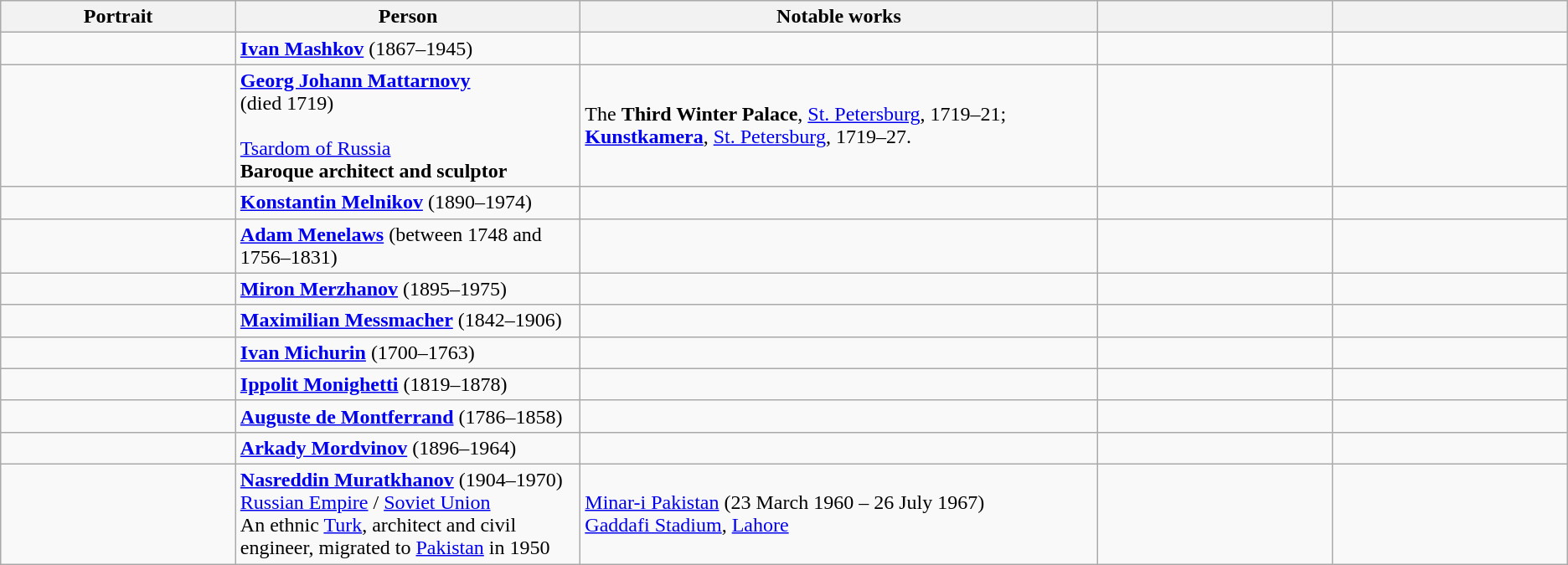<table class="wikitable">
<tr ">
<th style="width:15%;">Portrait</th>
<th style="width:22%;">Person</th>
<th style="width:33%;">Notable works</th>
<th style="width:15%;"></th>
<th style="width:15%;"></th>
</tr>
<tr>
<td></td>
<td><strong><a href='#'>Ivan Mashkov</a></strong> (1867–1945)<br></td>
<td></td>
<td></td>
<td></td>
</tr>
<tr>
<td></td>
<td><strong><a href='#'>Georg Johann Mattarnovy</a></strong><br> (died 1719)<br><br> <a href='#'>Tsardom of Russia</a><br><strong>Baroque architect  and sculptor</strong></td>
<td>The <strong>Third Winter Palace</strong>, <a href='#'>St. Petersburg</a>,  1719–21;<br><strong><a href='#'>Kunstkamera</a></strong>, <a href='#'>St. Petersburg</a>, 1719–27.</td>
<td></td>
<td></td>
</tr>
<tr>
<td></td>
<td><strong><a href='#'>Konstantin Melnikov</a></strong> (1890–1974)<br></td>
<td></td>
<td></td>
<td></td>
</tr>
<tr>
<td></td>
<td><strong><a href='#'>Adam Menelaws</a></strong> (between 1748 and 1756–1831)</td>
<td></td>
<td></td>
<td></td>
</tr>
<tr>
<td></td>
<td><strong><a href='#'>Miron Merzhanov</a></strong> (1895–1975)<br></td>
<td></td>
<td></td>
<td></td>
</tr>
<tr>
<td></td>
<td><strong><a href='#'>Maximilian Messmacher</a></strong> (1842–1906)<br></td>
<td></td>
<td></td>
<td></td>
</tr>
<tr>
<td></td>
<td><strong><a href='#'>Ivan Michurin</a></strong> (1700–1763)</td>
<td></td>
<td></td>
<td></td>
</tr>
<tr>
<td></td>
<td><strong><a href='#'>Ippolit Monighetti</a></strong> (1819–1878)</td>
<td></td>
<td></td>
<td></td>
</tr>
<tr>
<td></td>
<td><strong><a href='#'>Auguste de Montferrand</a></strong> (1786–1858)<br></td>
<td></td>
<td></td>
<td></td>
</tr>
<tr>
<td></td>
<td><strong><a href='#'>Arkady Mordvinov</a></strong> (1896–1964)<br></td>
<td></td>
<td></td>
<td></td>
</tr>
<tr>
<td></td>
<td><strong><a href='#'>Nasreddin Muratkhanov</a></strong> (1904–1970)<br><a href='#'>Russian Empire</a> / <a href='#'>Soviet Union</a><br> An ethnic <a href='#'>Turk</a>, architect and civil engineer, migrated to <a href='#'>Pakistan</a> in 1950</td>
<td><a href='#'>Minar-i Pakistan</a> (23 March 1960 – 26 July 1967)<br><a href='#'>Gaddafi Stadium</a>, <a href='#'>Lahore</a></td>
<td></td>
<td></td>
</tr>
</table>
